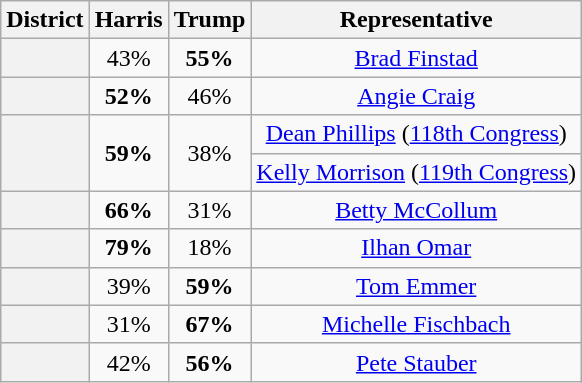<table class="wikitable sortable">
<tr>
<th>District</th>
<th>Harris</th>
<th>Trump</th>
<th>Representative</th>
</tr>
<tr align=center>
<th></th>
<td>43%</td>
<td><strong>55%</strong></td>
<td><a href='#'>Brad Finstad</a></td>
</tr>
<tr align=center>
<th></th>
<td><strong>52%</strong></td>
<td>46%</td>
<td><a href='#'>Angie Craig</a></td>
</tr>
<tr align=center>
<th rowspan=2 ></th>
<td rowspan=2><strong>59%</strong></td>
<td rowspan=2>38%</td>
<td><a href='#'>Dean Phillips</a> (<a href='#'>118th Congress</a>)</td>
</tr>
<tr align=center>
<td><a href='#'>Kelly Morrison</a> (<a href='#'>119th Congress</a>)</td>
</tr>
<tr align=center>
<th></th>
<td><strong>66%</strong></td>
<td>31%</td>
<td><a href='#'>Betty McCollum</a></td>
</tr>
<tr align=center>
<th></th>
<td><strong>79%</strong></td>
<td>18%</td>
<td><a href='#'>Ilhan Omar</a></td>
</tr>
<tr align=center>
<th></th>
<td>39%</td>
<td><strong>59%</strong></td>
<td><a href='#'>Tom Emmer</a></td>
</tr>
<tr align=center>
<th></th>
<td>31%</td>
<td><strong>67%</strong></td>
<td><a href='#'>Michelle Fischbach</a></td>
</tr>
<tr align=center>
<th></th>
<td>42%</td>
<td><strong>56%</strong></td>
<td><a href='#'>Pete Stauber</a></td>
</tr>
</table>
